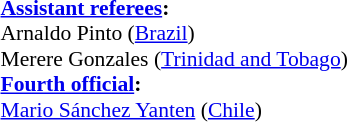<table style="width:100%;font-size: 90%">
<tr>
<td><br><strong><a href='#'>Assistant referees</a>:</strong>
<br>Arnaldo Pinto (<a href='#'>Brazil</a>)
<br>Merere Gonzales (<a href='#'>Trinidad and Tobago</a>)
<br><strong><a href='#'>Fourth official</a>:</strong>
<br><a href='#'>Mario Sánchez Yanten</a> (<a href='#'>Chile</a>)</td>
</tr>
</table>
